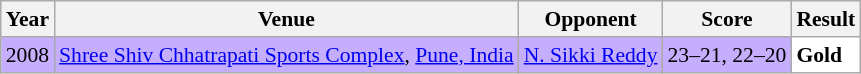<table class="sortable wikitable" style="font-size: 90%">
<tr>
<th>Year</th>
<th>Venue</th>
<th>Opponent</th>
<th>Score</th>
<th>Result</th>
</tr>
<tr style="background:#C6AEFF">
<td align="center">2008</td>
<td align="left"><a href='#'>Shree Shiv Chhatrapati Sports Complex</a>, <a href='#'>Pune, India</a></td>
<td align="left"> <a href='#'>N. Sikki Reddy</a></td>
<td align="left">23–21, 22–20</td>
<td style="text-align:left; background:white"> <strong>Gold</strong></td>
</tr>
</table>
